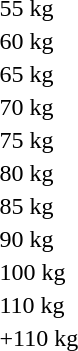<table>
<tr>
<td>55 kg</td>
<td></td>
<td></td>
<td></td>
</tr>
<tr>
<td>60 kg</td>
<td></td>
<td></td>
<td></td>
</tr>
<tr>
<td>65 kg</td>
<td></td>
<td></td>
<td></td>
</tr>
<tr>
<td>70 kg</td>
<td></td>
<td></td>
<td></td>
</tr>
<tr>
<td>75 kg</td>
<td></td>
<td></td>
<td></td>
</tr>
<tr>
<td>80 kg</td>
<td></td>
<td></td>
<td></td>
</tr>
<tr>
<td>85 kg</td>
<td></td>
<td></td>
<td></td>
</tr>
<tr>
<td>90 kg</td>
<td></td>
<td></td>
<td></td>
</tr>
<tr>
<td>100 kg</td>
<td></td>
<td></td>
<td></td>
</tr>
<tr>
<td>110 kg</td>
<td></td>
<td></td>
<td></td>
</tr>
<tr>
<td>+110 kg</td>
<td></td>
<td></td>
<td></td>
</tr>
</table>
